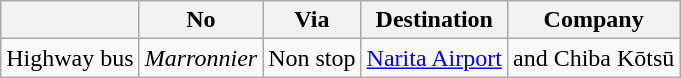<table class="wikitable">
<tr>
<th></th>
<th>No</th>
<th>Via</th>
<th>Destination</th>
<th>Company</th>
</tr>
<tr>
<td>Highway bus</td>
<td><em>Marronnier</em></td>
<td>Non stop</td>
<td><a href='#'>Narita Airport</a></td>
<td> and Chiba Kōtsū</td>
</tr>
</table>
